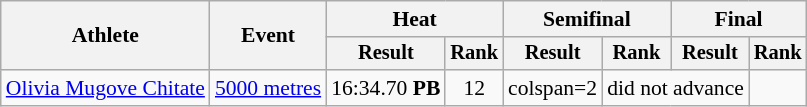<table class="wikitable" style="font-size:90%">
<tr>
<th rowspan="2">Athlete</th>
<th rowspan="2">Event</th>
<th colspan="2">Heat</th>
<th colspan="2">Semifinal</th>
<th colspan="2">Final</th>
</tr>
<tr style="font-size:95%">
<th>Result</th>
<th>Rank</th>
<th>Result</th>
<th>Rank</th>
<th>Result</th>
<th>Rank</th>
</tr>
<tr style=text-align:center>
<td style=text-align:left><a href='#'>Olivia Mugove Chitate</a></td>
<td style=text-align:left><a href='#'>5000 metres</a></td>
<td>16:34.70 <strong>PB</strong></td>
<td>12</td>
<td>colspan=2 </td>
<td colspan=2>did not advance</td>
</tr>
</table>
